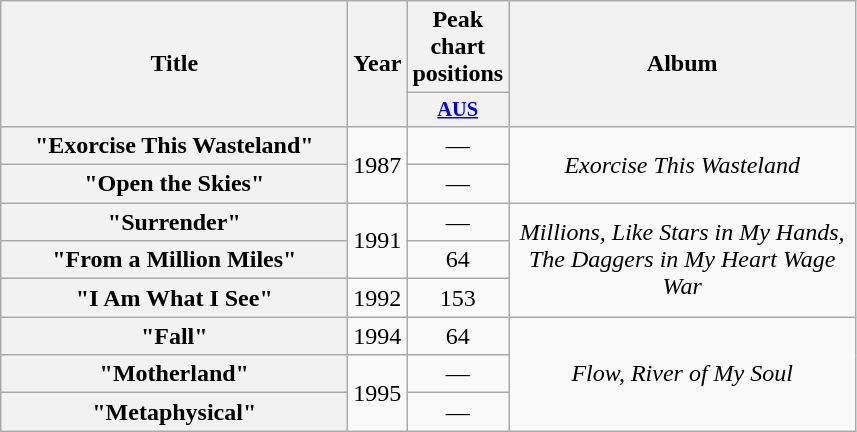<table class="wikitable plainrowheaders" style="text-align:center;">
<tr>
<th scope="col" rowspan="2" style="width:14em;">Title</th>
<th scope="col" rowspan="2" style="width:1em;">Year</th>
<th scope="col" colspan="1">Peak chart positions</th>
<th scope="col" rowspan="2" style="width:14em;">Album</th>
</tr>
<tr>
<th scope="col" style="width:3em;font-size:85%;"><a href='#'>AUS</a><br></th>
</tr>
<tr>
<th scope="row">"Exorcise This Wasteland"</th>
<td rowspan="2">1987</td>
<td>—</td>
<td rowspan="2"><em>Exorcise This Wasteland</em></td>
</tr>
<tr>
<th scope="row">"Open the Skies"</th>
<td>—</td>
</tr>
<tr>
<th scope="row">"Surrender"</th>
<td rowspan="2">1991</td>
<td>—</td>
<td rowspan="3"><em>Millions, Like Stars in My Hands, The Daggers in My Heart Wage War</em></td>
</tr>
<tr>
<th scope="row">"From a Million Miles"</th>
<td>64</td>
</tr>
<tr>
<th scope="row">"I Am What I See"</th>
<td>1992</td>
<td>153</td>
</tr>
<tr>
<th scope="row">"Fall"</th>
<td>1994</td>
<td>64</td>
<td rowspan="3"><em>Flow, River of My Soul</em></td>
</tr>
<tr>
<th scope="row">"Motherland"</th>
<td rowspan="2">1995</td>
<td>—</td>
</tr>
<tr>
<th scope="row">"Metaphysical"</th>
<td>—</td>
</tr>
</table>
